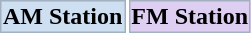<table>
<tr>
<th style="border:1px solid #a3b0bf; margin:auto; background:#cedff2;" cellspacing="2">AM Station</th>
<th style="border:1px solid #a3b0bf; margin:auto; background:#ddcef2;" cellspacing="2">FM Station</th>
</tr>
</table>
